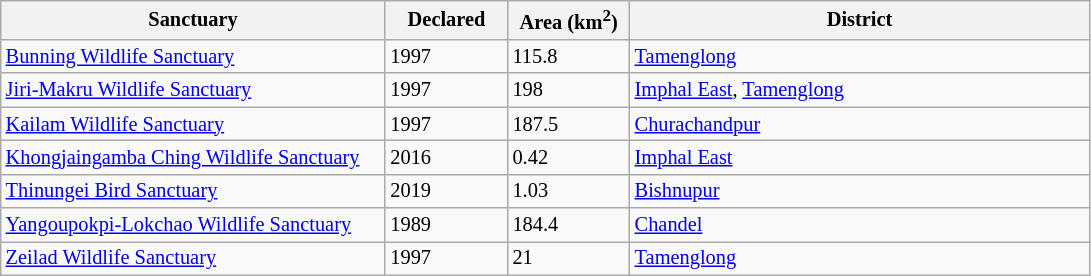<table class="wikitable sortable defaultcenter col1left col4left" style="font-size: 85%">
<tr>
<th scope="col" style="width: 250px;">Sanctuary</th>
<th scope="col" style="width: 75px;">Declared</th>
<th scope="col" style="width: 75px;">Area (km<sup>2</sup>)</th>
<th scope="col" style="width: 300px;">District</th>
</tr>
<tr>
<td><a href='#'>Bunning Wildlife Sanctuary</a></td>
<td>1997</td>
<td>115.8</td>
<td><a href='#'>Tamenglong</a></td>
</tr>
<tr>
<td><a href='#'>Jiri-Makru Wildlife Sanctuary</a></td>
<td>1997</td>
<td>198</td>
<td><a href='#'>Imphal East</a>, <a href='#'>Tamenglong</a></td>
</tr>
<tr>
<td><a href='#'>Kailam Wildlife Sanctuary</a></td>
<td>1997</td>
<td>187.5</td>
<td><a href='#'>Churachandpur</a></td>
</tr>
<tr>
<td><a href='#'>Khongjaingamba Ching Wildlife Sanctuary</a></td>
<td>2016</td>
<td>0.42</td>
<td><a href='#'>Imphal East</a></td>
</tr>
<tr>
<td><a href='#'>Thinungei Bird Sanctuary</a></td>
<td>2019</td>
<td>1.03</td>
<td><a href='#'>Bishnupur</a></td>
</tr>
<tr>
<td><a href='#'>Yangoupokpi-Lokchao Wildlife Sanctuary</a></td>
<td>1989</td>
<td>184.4</td>
<td><a href='#'>Chandel</a></td>
</tr>
<tr>
<td><a href='#'>Zeilad Wildlife Sanctuary</a></td>
<td>1997</td>
<td>21</td>
<td><a href='#'>Tamenglong</a></td>
</tr>
</table>
